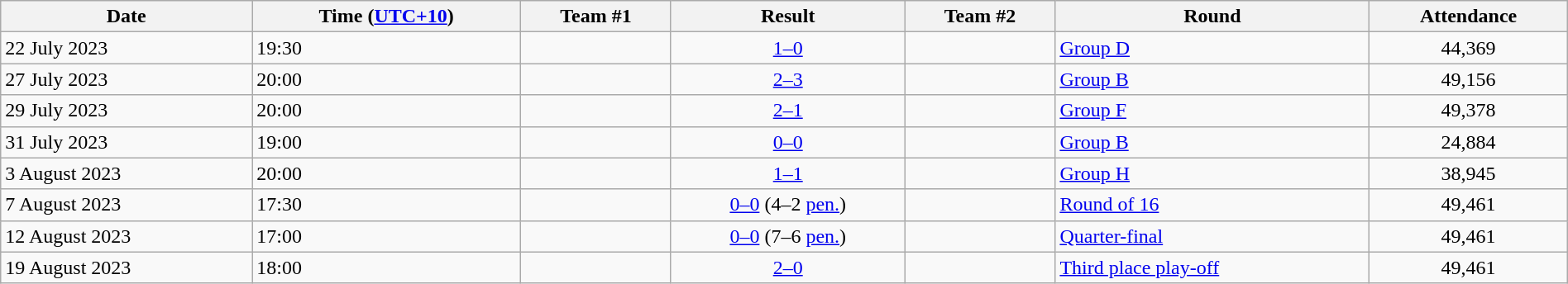<table class="wikitable" style="text-align:left; width:100%;">
<tr>
<th>Date</th>
<th>Time (<a href='#'>UTC+10</a>)</th>
<th>Team #1</th>
<th>Result</th>
<th>Team #2</th>
<th>Round</th>
<th>Attendance</th>
</tr>
<tr>
<td>22 July 2023</td>
<td>19:30</td>
<td></td>
<td style="text-align:center;"><a href='#'>1–0</a></td>
<td></td>
<td><a href='#'>Group D</a></td>
<td style="text-align:center;">44,369</td>
</tr>
<tr>
<td>27 July 2023</td>
<td>20:00</td>
<td></td>
<td style="text-align:center;"><a href='#'>2–3</a></td>
<td></td>
<td><a href='#'>Group B</a></td>
<td style="text-align:center;">49,156</td>
</tr>
<tr>
<td>29 July 2023</td>
<td>20:00</td>
<td></td>
<td style="text-align:center;"><a href='#'>2–1</a></td>
<td></td>
<td><a href='#'>Group F</a></td>
<td style="text-align:center;">49,378</td>
</tr>
<tr>
<td>31 July 2023</td>
<td>19:00</td>
<td></td>
<td style="text-align:center;"><a href='#'>0–0</a></td>
<td></td>
<td><a href='#'>Group B</a></td>
<td style="text-align:center;">24,884</td>
</tr>
<tr>
<td>3 August 2023</td>
<td>20:00</td>
<td></td>
<td style="text-align:center;"><a href='#'>1–1</a></td>
<td></td>
<td><a href='#'>Group H</a></td>
<td style="text-align:center;">38,945</td>
</tr>
<tr>
<td>7 August 2023</td>
<td>17:30</td>
<td></td>
<td style="text-align:center;"><a href='#'>0–0</a> (4–2 <a href='#'>pen.</a>)</td>
<td></td>
<td><a href='#'>Round of 16</a></td>
<td style="text-align:center;">49,461</td>
</tr>
<tr>
<td>12 August 2023</td>
<td>17:00</td>
<td></td>
<td style="text-align:center;"><a href='#'>0–0</a> (7–6 <a href='#'>pen.</a>)</td>
<td></td>
<td><a href='#'>Quarter-final</a></td>
<td style="text-align:center;">49,461</td>
</tr>
<tr>
<td>19 August 2023</td>
<td>18:00</td>
<td></td>
<td style="text-align:center;"><a href='#'>2–0</a></td>
<td></td>
<td><a href='#'>Third place play-off</a></td>
<td style="text-align:center;">49,461</td>
</tr>
</table>
